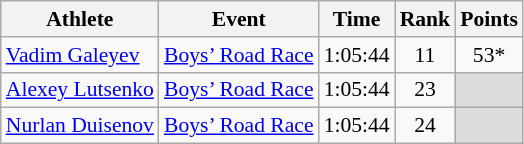<table class="wikitable" border="1" style="font-size:90%">
<tr>
<th>Athlete</th>
<th>Event</th>
<th>Time</th>
<th>Rank</th>
<th>Points</th>
</tr>
<tr>
<td><a href='#'>Vadim Galeyev</a></td>
<td><a href='#'>Boys’ Road Race</a></td>
<td align=center>1:05:44</td>
<td align=center>11</td>
<td align=center>53*</td>
</tr>
<tr>
<td><a href='#'>Alexey Lutsenko</a></td>
<td><a href='#'>Boys’ Road Race</a></td>
<td align=center>1:05:44</td>
<td align=center>23</td>
<td bgcolor=#DCDCDC></td>
</tr>
<tr>
<td><a href='#'>Nurlan Duisenov</a></td>
<td><a href='#'>Boys’ Road Race</a></td>
<td align=center>1:05:44</td>
<td align=center>24</td>
<td bgcolor=#DCDCDC></td>
</tr>
</table>
